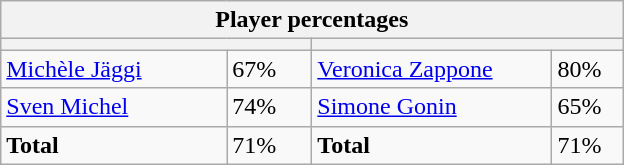<table class="wikitable">
<tr>
<th colspan=4 width=400>Player percentages</th>
</tr>
<tr>
<th colspan=2 width=200 style="white-space:nowrap;"></th>
<th colspan=2 width=200 style="white-space:nowrap;"></th>
</tr>
<tr>
<td><a href='#'>Michèle Jäggi</a></td>
<td>67%</td>
<td><a href='#'>Veronica Zappone</a></td>
<td>80%</td>
</tr>
<tr>
<td><a href='#'>Sven Michel</a></td>
<td>74%</td>
<td><a href='#'>Simone Gonin</a></td>
<td>65%</td>
</tr>
<tr>
<td><strong>Total</strong></td>
<td>71%</td>
<td><strong>Total</strong></td>
<td>71%</td>
</tr>
</table>
